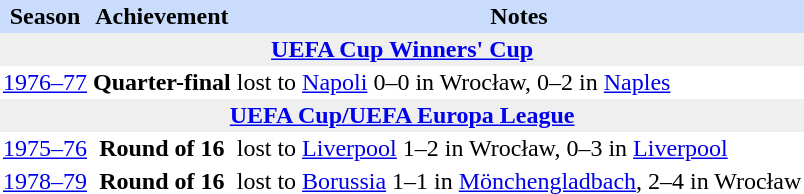<table class="toccolours" border="0" cellpadding="2" cellspacing="0" style="float:left;margin:0.5em">
<tr style="background:#cadcfb">
<th>Season</th>
<th>Achievement</th>
<th>Notes</th>
</tr>
<tr>
<th colspan="4" style="background:#efefef"><a href='#'>UEFA Cup Winners' Cup</a></th>
</tr>
<tr>
<td style="text-align:center"><a href='#'>1976–77</a></td>
<td style="text-align:center"><strong>Quarter-final</strong></td>
<td style="text-align:left">lost to  <a href='#'>Napoli</a> 0–0 in Wrocław, 0–2 in <a href='#'>Naples</a></td>
</tr>
<tr>
<th colspan="4" style="background:#efefef"><a href='#'>UEFA Cup/UEFA Europa League</a></th>
</tr>
<tr>
<td style="text-align:center"><a href='#'>1975–76</a></td>
<td style="text-align:center"><strong>Round of 16</strong></td>
<td style="text-align:left">lost to  <a href='#'>Liverpool</a> 1–2 in Wrocław, 0–3 in <a href='#'>Liverpool</a></td>
</tr>
<tr>
<td style="text-align:center"><a href='#'>1978–79</a></td>
<td style="text-align:center"><strong>Round of 16</strong></td>
<td style="text-align:left">lost to  <a href='#'>Borussia</a> 1–1 in <a href='#'>Mönchengladbach</a>, 2–4 in Wrocław</td>
</tr>
</table>
